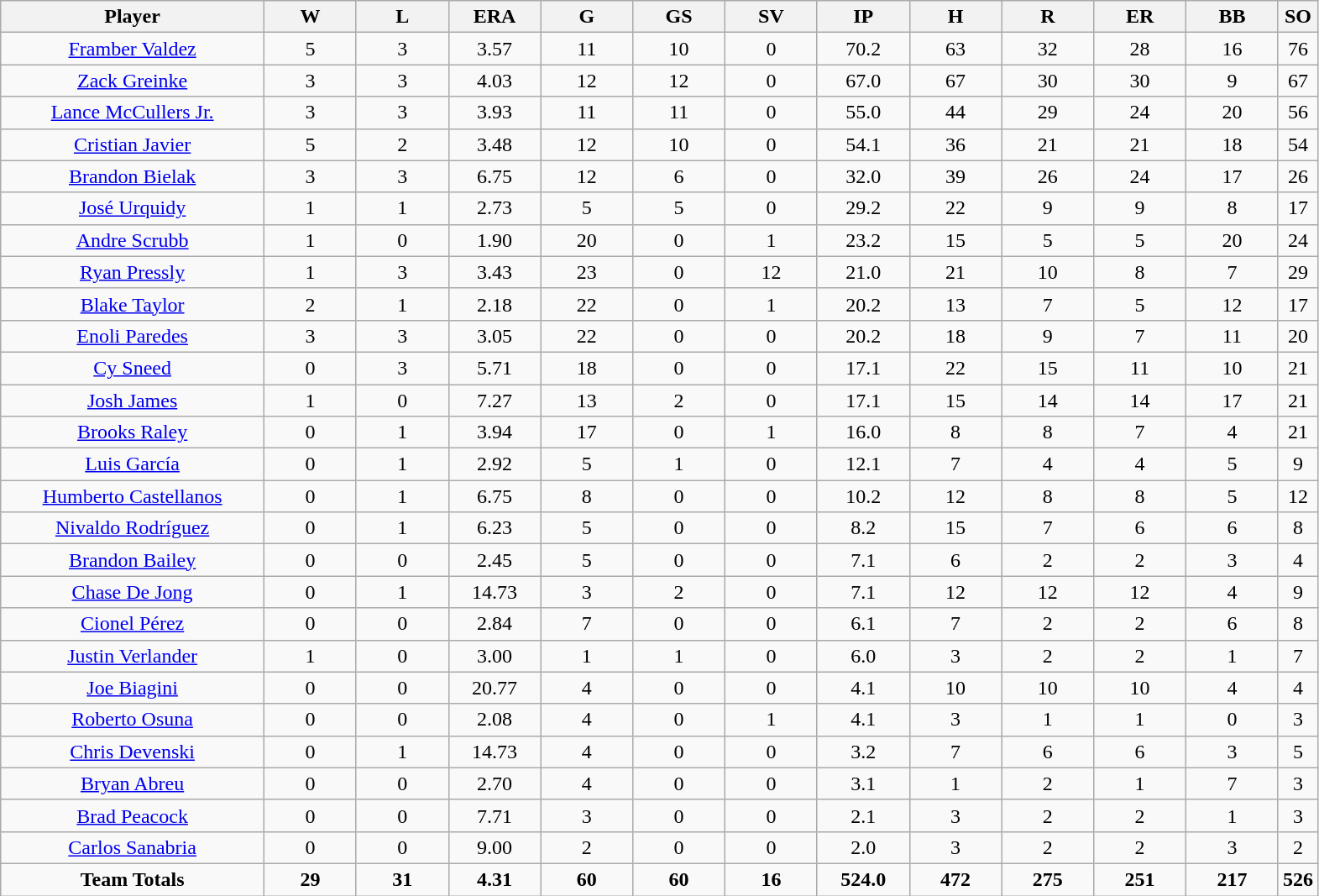<table class=wikitable style="text-align:center">
<tr>
<th bgcolor=#DDDDFF; width="20%">Player</th>
<th bgcolor=#DDDDFF; width="7%">W</th>
<th bgcolor=#DDDDFF; width="7%">L</th>
<th bgcolor=#DDDDFF; width="7%">ERA</th>
<th bgcolor=#DDDDFF; width="7%">G</th>
<th bgcolor=#DDDDFF; width="7%">GS</th>
<th bgcolor=#DDDDFF; width="7%">SV</th>
<th bgcolor=#DDDDFF; width="7%">IP</th>
<th bgcolor=#DDDDFF; width="7%">H</th>
<th bgcolor=#DDDDFF; width="7%">R</th>
<th bgcolor=#DDDDFF; width="7%">ER</th>
<th bgcolor=#DDDDFF; width="7%">BB</th>
<th bgcolor=#DDDDFF; width="7%">SO</th>
</tr>
<tr>
<td><a href='#'>Framber Valdez</a></td>
<td>5</td>
<td>3</td>
<td>3.57</td>
<td>11</td>
<td>10</td>
<td>0</td>
<td>70.2</td>
<td>63</td>
<td>32</td>
<td>28</td>
<td>16</td>
<td>76</td>
</tr>
<tr>
<td><a href='#'>Zack Greinke</a></td>
<td>3</td>
<td>3</td>
<td>4.03</td>
<td>12</td>
<td>12</td>
<td>0</td>
<td>67.0</td>
<td>67</td>
<td>30</td>
<td>30</td>
<td>9</td>
<td>67</td>
</tr>
<tr>
<td><a href='#'>Lance McCullers Jr.</a></td>
<td>3</td>
<td>3</td>
<td>3.93</td>
<td>11</td>
<td>11</td>
<td>0</td>
<td>55.0</td>
<td>44</td>
<td>29</td>
<td>24</td>
<td>20</td>
<td>56</td>
</tr>
<tr>
<td><a href='#'>Cristian Javier</a></td>
<td>5</td>
<td>2</td>
<td>3.48</td>
<td>12</td>
<td>10</td>
<td>0</td>
<td>54.1</td>
<td>36</td>
<td>21</td>
<td>21</td>
<td>18</td>
<td>54</td>
</tr>
<tr>
<td><a href='#'>Brandon Bielak</a></td>
<td>3</td>
<td>3</td>
<td>6.75</td>
<td>12</td>
<td>6</td>
<td>0</td>
<td>32.0</td>
<td>39</td>
<td>26</td>
<td>24</td>
<td>17</td>
<td>26</td>
</tr>
<tr>
<td><a href='#'>José Urquidy</a></td>
<td>1</td>
<td>1</td>
<td>2.73</td>
<td>5</td>
<td>5</td>
<td>0</td>
<td>29.2</td>
<td>22</td>
<td>9</td>
<td>9</td>
<td>8</td>
<td>17</td>
</tr>
<tr>
<td><a href='#'>Andre Scrubb</a></td>
<td>1</td>
<td>0</td>
<td>1.90</td>
<td>20</td>
<td>0</td>
<td>1</td>
<td>23.2</td>
<td>15</td>
<td>5</td>
<td>5</td>
<td>20</td>
<td>24</td>
</tr>
<tr>
<td><a href='#'>Ryan Pressly</a></td>
<td>1</td>
<td>3</td>
<td>3.43</td>
<td>23</td>
<td>0</td>
<td>12</td>
<td>21.0</td>
<td>21</td>
<td>10</td>
<td>8</td>
<td>7</td>
<td>29</td>
</tr>
<tr>
<td><a href='#'>Blake Taylor</a></td>
<td>2</td>
<td>1</td>
<td>2.18</td>
<td>22</td>
<td>0</td>
<td>1</td>
<td>20.2</td>
<td>13</td>
<td>7</td>
<td>5</td>
<td>12</td>
<td>17</td>
</tr>
<tr>
<td><a href='#'>Enoli Paredes</a></td>
<td>3</td>
<td>3</td>
<td>3.05</td>
<td>22</td>
<td>0</td>
<td>0</td>
<td>20.2</td>
<td>18</td>
<td>9</td>
<td>7</td>
<td>11</td>
<td>20</td>
</tr>
<tr>
<td><a href='#'>Cy Sneed</a></td>
<td>0</td>
<td>3</td>
<td>5.71</td>
<td>18</td>
<td>0</td>
<td>0</td>
<td>17.1</td>
<td>22</td>
<td>15</td>
<td>11</td>
<td>10</td>
<td>21</td>
</tr>
<tr>
<td><a href='#'>Josh James</a></td>
<td>1</td>
<td>0</td>
<td>7.27</td>
<td>13</td>
<td>2</td>
<td>0</td>
<td>17.1</td>
<td>15</td>
<td>14</td>
<td>14</td>
<td>17</td>
<td>21</td>
</tr>
<tr>
<td><a href='#'>Brooks Raley</a></td>
<td>0</td>
<td>1</td>
<td>3.94</td>
<td>17</td>
<td>0</td>
<td>1</td>
<td>16.0</td>
<td>8</td>
<td>8</td>
<td>7</td>
<td>4</td>
<td>21</td>
</tr>
<tr>
<td><a href='#'>Luis García</a></td>
<td>0</td>
<td>1</td>
<td>2.92</td>
<td>5</td>
<td>1</td>
<td>0</td>
<td>12.1</td>
<td>7</td>
<td>4</td>
<td>4</td>
<td>5</td>
<td>9</td>
</tr>
<tr>
<td><a href='#'>Humberto Castellanos</a></td>
<td>0</td>
<td>1</td>
<td>6.75</td>
<td>8</td>
<td>0</td>
<td>0</td>
<td>10.2</td>
<td>12</td>
<td>8</td>
<td>8</td>
<td>5</td>
<td>12</td>
</tr>
<tr>
<td><a href='#'>Nivaldo Rodríguez</a></td>
<td>0</td>
<td>1</td>
<td>6.23</td>
<td>5</td>
<td>0</td>
<td>0</td>
<td>8.2</td>
<td>15</td>
<td>7</td>
<td>6</td>
<td>6</td>
<td>8</td>
</tr>
<tr>
<td><a href='#'>Brandon Bailey</a></td>
<td>0</td>
<td>0</td>
<td>2.45</td>
<td>5</td>
<td>0</td>
<td>0</td>
<td>7.1</td>
<td>6</td>
<td>2</td>
<td>2</td>
<td>3</td>
<td>4</td>
</tr>
<tr>
<td><a href='#'>Chase De Jong</a></td>
<td>0</td>
<td>1</td>
<td>14.73</td>
<td>3</td>
<td>2</td>
<td>0</td>
<td>7.1</td>
<td>12</td>
<td>12</td>
<td>12</td>
<td>4</td>
<td>9</td>
</tr>
<tr>
<td><a href='#'>Cionel Pérez</a></td>
<td>0</td>
<td>0</td>
<td>2.84</td>
<td>7</td>
<td>0</td>
<td>0</td>
<td>6.1</td>
<td>7</td>
<td>2</td>
<td>2</td>
<td>6</td>
<td>8</td>
</tr>
<tr>
<td><a href='#'>Justin Verlander</a></td>
<td>1</td>
<td>0</td>
<td>3.00</td>
<td>1</td>
<td>1</td>
<td>0</td>
<td>6.0</td>
<td>3</td>
<td>2</td>
<td>2</td>
<td>1</td>
<td>7</td>
</tr>
<tr>
<td><a href='#'>Joe Biagini</a></td>
<td>0</td>
<td>0</td>
<td>20.77</td>
<td>4</td>
<td>0</td>
<td>0</td>
<td>4.1</td>
<td>10</td>
<td>10</td>
<td>10</td>
<td>4</td>
<td>4</td>
</tr>
<tr>
<td><a href='#'>Roberto Osuna</a></td>
<td>0</td>
<td>0</td>
<td>2.08</td>
<td>4</td>
<td>0</td>
<td>1</td>
<td>4.1</td>
<td>3</td>
<td>1</td>
<td>1</td>
<td>0</td>
<td>3</td>
</tr>
<tr>
<td><a href='#'>Chris Devenski</a></td>
<td>0</td>
<td>1</td>
<td>14.73</td>
<td>4</td>
<td>0</td>
<td>0</td>
<td>3.2</td>
<td>7</td>
<td>6</td>
<td>6</td>
<td>3</td>
<td>5</td>
</tr>
<tr>
<td><a href='#'>Bryan Abreu</a></td>
<td>0</td>
<td>0</td>
<td>2.70</td>
<td>4</td>
<td>0</td>
<td>0</td>
<td>3.1</td>
<td>1</td>
<td>2</td>
<td>1</td>
<td>7</td>
<td>3</td>
</tr>
<tr>
<td><a href='#'>Brad Peacock</a></td>
<td>0</td>
<td>0</td>
<td>7.71</td>
<td>3</td>
<td>0</td>
<td>0</td>
<td>2.1</td>
<td>3</td>
<td>2</td>
<td>2</td>
<td>1</td>
<td>3</td>
</tr>
<tr>
<td><a href='#'>Carlos Sanabria</a></td>
<td>0</td>
<td>0</td>
<td>9.00</td>
<td>2</td>
<td>0</td>
<td>0</td>
<td>2.0</td>
<td>3</td>
<td>2</td>
<td>2</td>
<td>3</td>
<td>2</td>
</tr>
<tr>
<td><strong>Team Totals</strong></td>
<td><strong>29</strong></td>
<td><strong>31</strong></td>
<td><strong>4.31</strong></td>
<td><strong>60</strong></td>
<td><strong>60</strong></td>
<td><strong>16</strong></td>
<td><strong>524.0</strong></td>
<td><strong>472</strong></td>
<td><strong>275</strong></td>
<td><strong>251</strong></td>
<td><strong>217</strong></td>
<td><strong>526</strong></td>
</tr>
</table>
